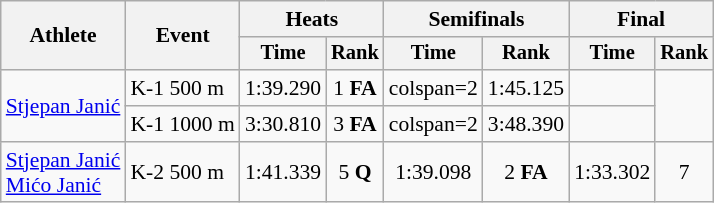<table class=wikitable style="font-size:90%;">
<tr>
<th rowspan=2>Athlete</th>
<th rowspan=2>Event</th>
<th colspan=2>Heats</th>
<th colspan=2>Semifinals</th>
<th colspan=2>Final</th>
</tr>
<tr style="font-size:95%">
<th>Time</th>
<th>Rank</th>
<th>Time</th>
<th>Rank</th>
<th>Time</th>
<th>Rank</th>
</tr>
<tr align=center>
<td align=left rowspan=2><a href='#'>Stjepan Janić</a></td>
<td align=left>K-1 500 m</td>
<td>1:39.290</td>
<td>1 <strong>FA</strong></td>
<td>colspan=2 </td>
<td>1:45.125</td>
<td></td>
</tr>
<tr align=center>
<td align=left>K-1 1000 m</td>
<td>3:30.810</td>
<td>3 <strong>FA</strong></td>
<td>colspan=2 </td>
<td>3:48.390</td>
<td></td>
</tr>
<tr align=center>
<td align=left><a href='#'>Stjepan Janić</a><br><a href='#'>Mićo Janić</a></td>
<td align=left>K-2 500 m</td>
<td>1:41.339</td>
<td>5 <strong>Q</strong></td>
<td>1:39.098</td>
<td>2 <strong>FA</strong></td>
<td>1:33.302</td>
<td>7</td>
</tr>
</table>
